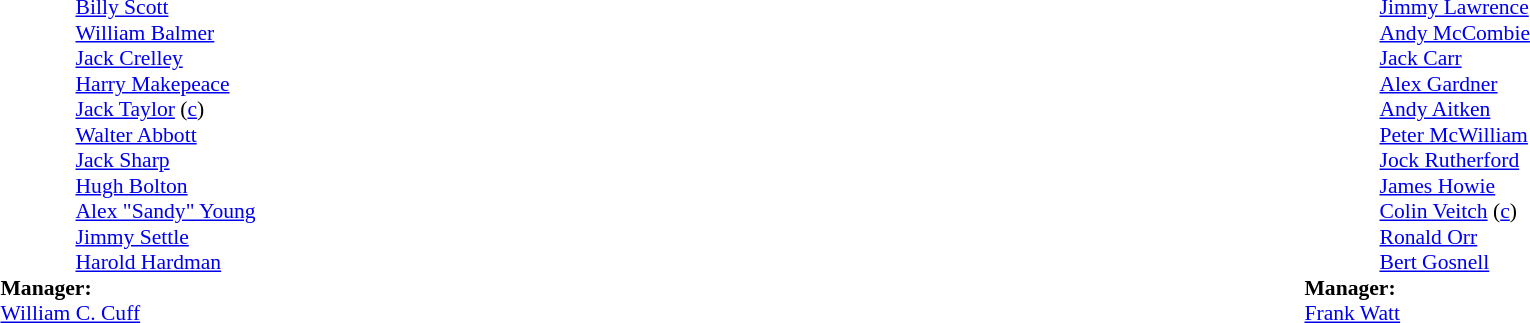<table width="100%">
<tr>
<td valign="top" width="50%"><br><table style="font-size: 90%" cellspacing="0" cellpadding="0">
<tr>
<td colspan="4"></td>
</tr>
<tr>
<th width="25"></th>
<th width="25"></th>
</tr>
<tr>
<td></td>
<td><strong> </strong></td>
<td> <a href='#'>Billy Scott</a></td>
</tr>
<tr>
<td></td>
<td><strong> </strong></td>
<td> <a href='#'>William Balmer</a></td>
</tr>
<tr>
<td></td>
<td><strong> </strong></td>
<td> <a href='#'>Jack Crelley</a></td>
</tr>
<tr>
<td></td>
<td><strong> </strong></td>
<td> <a href='#'>Harry Makepeace</a></td>
</tr>
<tr>
<td></td>
<td><strong> </strong></td>
<td> <a href='#'>Jack Taylor</a> (<a href='#'>c</a>)</td>
</tr>
<tr>
<td></td>
<td><strong> </strong></td>
<td> <a href='#'>Walter Abbott</a></td>
</tr>
<tr>
<td></td>
<td><strong> </strong></td>
<td> <a href='#'>Jack Sharp</a></td>
</tr>
<tr>
<td></td>
<td><strong> </strong></td>
<td> <a href='#'>Hugh Bolton</a></td>
</tr>
<tr>
<td></td>
<td><strong> </strong></td>
<td> <a href='#'>Alex "Sandy" Young</a></td>
</tr>
<tr>
<td></td>
<td><strong> </strong></td>
<td> <a href='#'>Jimmy Settle</a></td>
</tr>
<tr>
<td></td>
<td><strong> </strong></td>
<td> <a href='#'>Harold Hardman</a></td>
</tr>
<tr>
<td colspan=4><strong>Manager:</strong></td>
</tr>
<tr>
<td colspan="4"> <a href='#'>William C. Cuff</a></td>
</tr>
</table>
</td>
<td valign="top" width="50%"><br><table style="font-size: 90%" cellspacing="0" cellpadding="0" align=center>
<tr>
<td colspan="4"></td>
</tr>
<tr>
<th width="25"></th>
<th width="25"></th>
</tr>
<tr>
<td></td>
<td><strong> </strong></td>
<td> <a href='#'>Jimmy Lawrence</a></td>
</tr>
<tr>
<td></td>
<td><strong> </strong></td>
<td> <a href='#'>Andy McCombie</a></td>
</tr>
<tr>
<td></td>
<td><strong> </strong></td>
<td> <a href='#'>Jack Carr</a></td>
</tr>
<tr>
<td></td>
<td><strong> </strong></td>
<td> <a href='#'>Alex Gardner</a></td>
</tr>
<tr>
<td></td>
<td><strong> </strong></td>
<td> <a href='#'>Andy Aitken</a></td>
</tr>
<tr>
<td></td>
<td><strong> </strong></td>
<td> <a href='#'>Peter McWilliam</a></td>
</tr>
<tr>
<td></td>
<td><strong> </strong></td>
<td> <a href='#'>Jock Rutherford</a></td>
</tr>
<tr>
<td></td>
<td><strong> </strong></td>
<td> <a href='#'>James Howie</a></td>
</tr>
<tr>
<td></td>
<td><strong> </strong></td>
<td> <a href='#'>Colin Veitch</a> (<a href='#'>c</a>)</td>
</tr>
<tr>
<td></td>
<td><strong> </strong></td>
<td> <a href='#'>Ronald Orr</a></td>
</tr>
<tr>
<td></td>
<td><strong> </strong></td>
<td> <a href='#'>Bert Gosnell</a></td>
</tr>
<tr>
<td colspan=4><strong>Manager:</strong></td>
</tr>
<tr>
<td colspan="4"> <a href='#'>Frank Watt</a></td>
</tr>
</table>
</td>
</tr>
</table>
